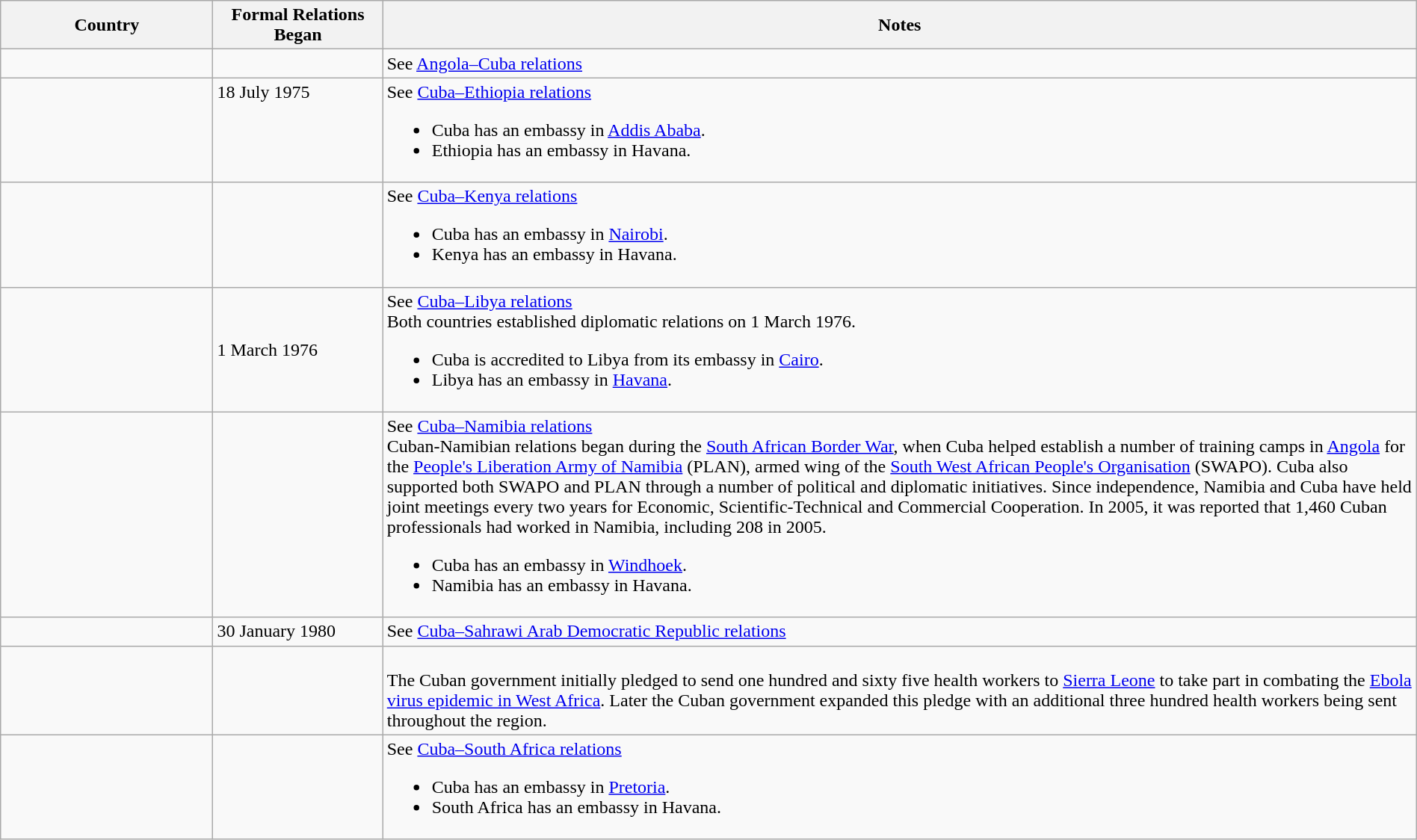<table class="wikitable sortable" style="width:100%; margin:auto;">
<tr>
<th style="width:15%;">Country</th>
<th style="width:12%;">Formal Relations Began</th>
<th>Notes</th>
</tr>
<tr valign="top">
<td></td>
<td></td>
<td>See <a href='#'>Angola–Cuba relations</a></td>
</tr>
<tr valign="top">
<td></td>
<td> 18 July 1975</td>
<td>See <a href='#'>Cuba–Ethiopia relations</a><br><ul><li>Cuba has an embassy in <a href='#'>Addis Ababa</a>.</li><li>Ethiopia has an embassy in Havana.</li></ul></td>
</tr>
<tr valign="top">
<td></td>
<td></td>
<td>See <a href='#'>Cuba–Kenya relations</a><br><ul><li>Cuba has an embassy in <a href='#'>Nairobi</a>.</li><li>Kenya has an embassy in Havana.</li></ul></td>
</tr>
<tr>
<td></td>
<td>1 March 1976</td>
<td>See <a href='#'>Cuba–Libya relations</a><br>Both countries established diplomatic relations on 1 March 1976.<ul><li>Cuba is accredited to Libya from its embassy in <a href='#'>Cairo</a>.</li><li>Libya has an embassy in <a href='#'>Havana</a>.</li></ul></td>
</tr>
<tr valign="top">
<td></td>
<td></td>
<td>See <a href='#'>Cuba–Namibia relations</a><br>Cuban-Namibian relations began during the <a href='#'>South African Border War</a>, when Cuba helped establish a number of training camps in <a href='#'>Angola</a> for the <a href='#'>People's Liberation Army of Namibia</a> (PLAN), armed wing of the <a href='#'>South West African People's Organisation</a> (SWAPO). Cuba also supported both SWAPO and PLAN through a number of political and diplomatic initiatives. Since independence, Namibia and Cuba have held joint meetings every two years for Economic, Scientific-Technical and Commercial Cooperation. In 2005, it was reported that 1,460 Cuban professionals had worked in Namibia, including 208 in 2005.<ul><li>Cuba has an embassy in <a href='#'>Windhoek</a>.</li><li>Namibia has an embassy in Havana.</li></ul></td>
</tr>
<tr valign="top">
<td></td>
<td>30 January 1980</td>
<td>See <a href='#'>Cuba–Sahrawi Arab Democratic Republic relations</a></td>
</tr>
<tr valign="top">
<td></td>
<td></td>
<td><br>The Cuban government initially pledged to send one hundred and sixty five health workers to <a href='#'>Sierra Leone</a> to take part in combating the <a href='#'>Ebola virus epidemic in West Africa</a>. Later the Cuban government expanded this pledge with an additional three hundred health workers being sent throughout the region.</td>
</tr>
<tr valign="top">
<td></td>
<td></td>
<td>See <a href='#'>Cuba–South Africa relations</a><br><ul><li>Cuba has an embassy in <a href='#'>Pretoria</a>.</li><li>South Africa has an embassy in Havana.</li></ul></td>
</tr>
</table>
